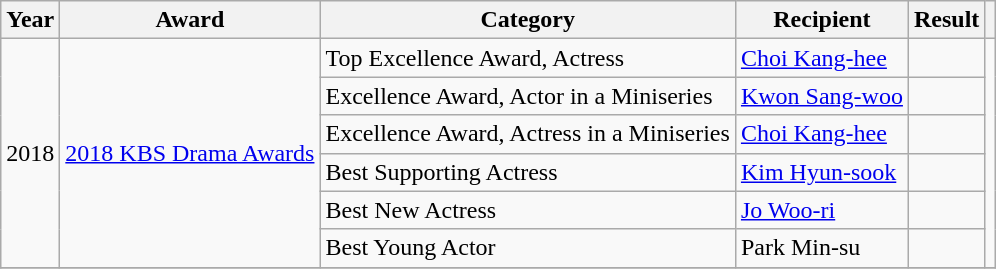<table class="wikitable">
<tr>
<th>Year</th>
<th>Award</th>
<th>Category</th>
<th>Recipient</th>
<th>Result</th>
<th></th>
</tr>
<tr>
<td rowspan=6>2018</td>
<td rowspan=6><a href='#'>2018 KBS Drama Awards</a></td>
<td>Top Excellence Award, Actress</td>
<td><a href='#'>Choi Kang-hee</a></td>
<td></td>
<td rowspan=6></td>
</tr>
<tr>
<td>Excellence Award, Actor in a Miniseries</td>
<td><a href='#'>Kwon Sang-woo</a></td>
<td></td>
</tr>
<tr>
<td>Excellence Award, Actress in a Miniseries</td>
<td><a href='#'>Choi Kang-hee</a></td>
<td></td>
</tr>
<tr>
<td>Best Supporting Actress</td>
<td><a href='#'>Kim Hyun-sook</a></td>
<td></td>
</tr>
<tr>
<td>Best New Actress</td>
<td><a href='#'>Jo Woo-ri</a></td>
<td></td>
</tr>
<tr>
<td>Best Young Actor</td>
<td>Park Min-su</td>
<td></td>
</tr>
<tr>
</tr>
</table>
